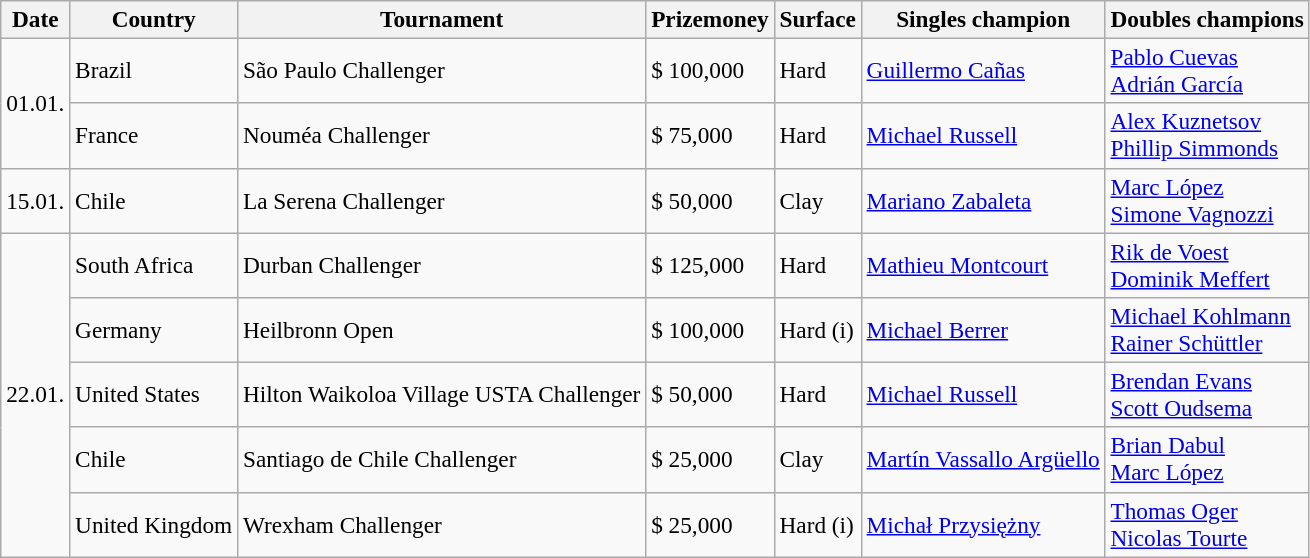<table class="sortable wikitable" style=font-size:97%>
<tr>
<th>Date</th>
<th>Country</th>
<th>Tournament</th>
<th>Prizemoney</th>
<th>Surface</th>
<th>Singles champion</th>
<th>Doubles champions</th>
</tr>
<tr>
<td rowspan="2">01.01.</td>
<td>Brazil</td>
<td>São Paulo Challenger</td>
<td>$ 100,000</td>
<td>Hard</td>
<td> <a href='#'>Guillermo Cañas</a></td>
<td> <a href='#'>Pablo Cuevas</a> <br>  <a href='#'>Adrián García</a></td>
</tr>
<tr>
<td>France</td>
<td>Nouméa Challenger</td>
<td>$ 75,000</td>
<td>Hard</td>
<td> <a href='#'>Michael Russell</a></td>
<td> <a href='#'>Alex Kuznetsov</a> <br> <a href='#'>Phillip Simmonds</a></td>
</tr>
<tr>
<td>15.01.</td>
<td>Chile</td>
<td>La Serena Challenger</td>
<td>$ 50,000</td>
<td>Clay</td>
<td> <a href='#'>Mariano Zabaleta</a></td>
<td> <a href='#'>Marc López</a><br> <a href='#'>Simone Vagnozzi</a></td>
</tr>
<tr>
<td rowspan="5">22.01.</td>
<td>South Africa</td>
<td>Durban Challenger</td>
<td>$ 125,000</td>
<td>Hard</td>
<td> <a href='#'>Mathieu Montcourt</a></td>
<td> <a href='#'>Rik de Voest</a><br> <a href='#'>Dominik Meffert</a></td>
</tr>
<tr>
<td>Germany</td>
<td>Heilbronn Open</td>
<td>$ 100,000</td>
<td>Hard (i)</td>
<td> <a href='#'>Michael Berrer</a></td>
<td> <a href='#'>Michael Kohlmann</a><br> <a href='#'>Rainer Schüttler</a></td>
</tr>
<tr>
<td>United States</td>
<td>Hilton Waikoloa Village USTA Challenger</td>
<td>$ 50,000</td>
<td>Hard</td>
<td> <a href='#'>Michael Russell</a></td>
<td> <a href='#'>Brendan Evans</a><br> <a href='#'>Scott Oudsema</a></td>
</tr>
<tr>
<td>Chile</td>
<td>Santiago de Chile Challenger</td>
<td>$ 25,000</td>
<td>Clay</td>
<td> <a href='#'>Martín Vassallo Argüello</a></td>
<td> <a href='#'>Brian Dabul</a><br> <a href='#'>Marc López</a></td>
</tr>
<tr>
<td>United Kingdom</td>
<td>Wrexham Challenger</td>
<td>$ 25,000</td>
<td>Hard (i)</td>
<td> <a href='#'>Michał Przysiężny</a></td>
<td> <a href='#'>Thomas Oger</a><br> <a href='#'>Nicolas Tourte</a></td>
</tr>
</table>
